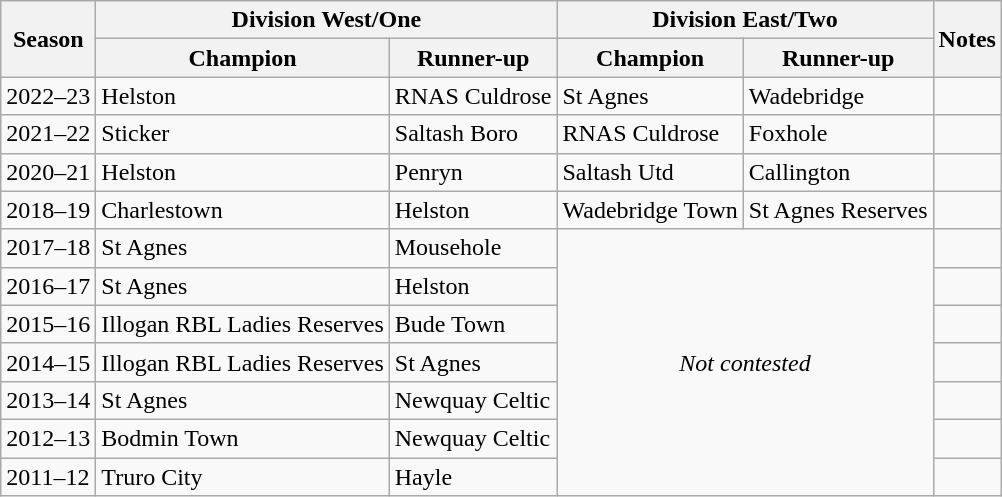<table class=wikitable>
<tr>
<th rowspan=2>Season</th>
<th colspan=2>Division West/One</th>
<th colspan=2>Division East/Two</th>
<th rowspan=2>Notes</th>
</tr>
<tr>
<th>Champion</th>
<th>Runner-up</th>
<th>Champion</th>
<th>Runner-up</th>
</tr>
<tr>
<td>2022–23</td>
<td>Helston</td>
<td>RNAS Culdrose</td>
<td>St Agnes</td>
<td>Wadebridge</td>
<td></td>
</tr>
<tr>
<td>2021–22</td>
<td>Sticker</td>
<td>Saltash Boro</td>
<td>RNAS Culdrose</td>
<td>Foxhole</td>
<td></td>
</tr>
<tr>
<td>2020–21</td>
<td>Helston</td>
<td>Penryn</td>
<td>Saltash Utd</td>
<td>Callington</td>
<td></td>
</tr>
<tr>
<td>2018–19</td>
<td>Charlestown</td>
<td>Helston</td>
<td>Wadebridge Town</td>
<td>St Agnes Reserves</td>
<td></td>
</tr>
<tr>
<td>2017–18</td>
<td>St Agnes</td>
<td>Mousehole</td>
<td colspan=2 rowspan=7 style="text-align:center;"><em>Not contested</em></td>
<td></td>
</tr>
<tr>
<td>2016–17</td>
<td>St Agnes</td>
<td>Helston</td>
<td></td>
</tr>
<tr>
<td>2015–16</td>
<td>Illogan RBL Ladies Reserves</td>
<td>Bude Town</td>
<td></td>
</tr>
<tr>
<td>2014–15</td>
<td>Illogan RBL Ladies Reserves</td>
<td>St Agnes</td>
<td></td>
</tr>
<tr>
<td>2013–14</td>
<td>St Agnes</td>
<td>Newquay Celtic</td>
<td></td>
</tr>
<tr>
<td>2012–13</td>
<td>Bodmin Town</td>
<td>Newquay Celtic</td>
<td></td>
</tr>
<tr>
<td>2011–12</td>
<td>Truro City</td>
<td>Hayle</td>
<td></td>
</tr>
</table>
